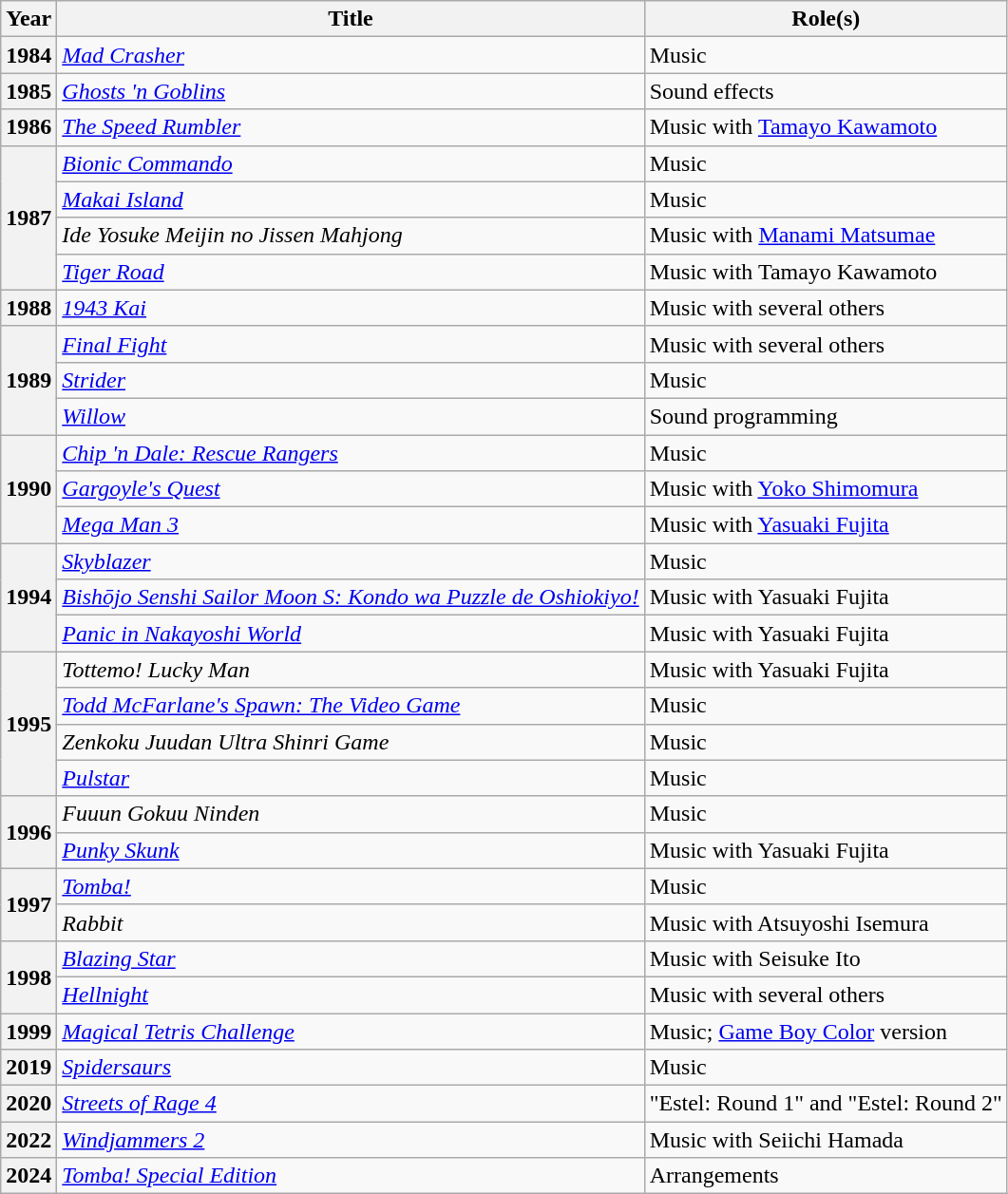<table class="wikitable">
<tr>
<th scope="col">Year</th>
<th scope="col">Title</th>
<th scope="col">Role(s)</th>
</tr>
<tr>
<th>1984</th>
<td><em><a href='#'>Mad Crasher</a></em></td>
<td>Music</td>
</tr>
<tr>
<th>1985</th>
<td><em><a href='#'>Ghosts 'n Goblins</a></em></td>
<td>Sound effects</td>
</tr>
<tr>
<th>1986</th>
<td><em><a href='#'>The Speed Rumbler</a></em></td>
<td>Music with <a href='#'>Tamayo Kawamoto</a></td>
</tr>
<tr>
<th rowspan="4">1987</th>
<td><em><a href='#'>Bionic Commando</a></em></td>
<td>Music</td>
</tr>
<tr>
<td><em><a href='#'>Makai Island</a></em></td>
<td>Music</td>
</tr>
<tr>
<td><em>Ide Yosuke Meijin no Jissen Mahjong</em></td>
<td>Music with <a href='#'>Manami Matsumae</a></td>
</tr>
<tr>
<td><em><a href='#'>Tiger Road</a></em></td>
<td>Music with Tamayo Kawamoto</td>
</tr>
<tr>
<th>1988</th>
<td><em><a href='#'>1943 Kai</a></em></td>
<td>Music with several others</td>
</tr>
<tr>
<th rowspan="3">1989</th>
<td><em><a href='#'>Final Fight</a></em></td>
<td>Music with several others</td>
</tr>
<tr>
<td><em><a href='#'>Strider</a></em></td>
<td>Music</td>
</tr>
<tr>
<td><em><a href='#'>Willow</a></em></td>
<td>Sound programming</td>
</tr>
<tr>
<th rowspan="3">1990</th>
<td><em><a href='#'>Chip 'n Dale: Rescue Rangers</a></em></td>
<td>Music</td>
</tr>
<tr>
<td><em><a href='#'>Gargoyle's Quest</a></em></td>
<td>Music with <a href='#'>Yoko Shimomura</a></td>
</tr>
<tr>
<td><em><a href='#'>Mega Man 3</a></em></td>
<td>Music with <a href='#'>Yasuaki Fujita</a></td>
</tr>
<tr>
<th rowspan="3">1994</th>
<td><em><a href='#'>Skyblazer</a></em></td>
<td>Music</td>
</tr>
<tr>
<td><em><a href='#'>Bishōjo Senshi Sailor Moon S: Kondo wa Puzzle de Oshiokiyo!</a></em></td>
<td>Music with Yasuaki Fujita</td>
</tr>
<tr>
<td><em><a href='#'>Panic in Nakayoshi World</a></em></td>
<td>Music with Yasuaki Fujita</td>
</tr>
<tr>
<th rowspan="4">1995</th>
<td><em>Tottemo! Lucky Man</em></td>
<td>Music with Yasuaki Fujita</td>
</tr>
<tr>
<td><em><a href='#'>Todd McFarlane's Spawn: The Video Game</a></em></td>
<td>Music</td>
</tr>
<tr>
<td><em>Zenkoku Juudan Ultra Shinri Game</em></td>
<td>Music</td>
</tr>
<tr>
<td><em><a href='#'>Pulstar</a></em></td>
<td>Music</td>
</tr>
<tr>
<th rowspan="2">1996</th>
<td><em>Fuuun Gokuu Ninden</em></td>
<td>Music</td>
</tr>
<tr>
<td><em><a href='#'>Punky Skunk</a></em></td>
<td>Music with Yasuaki Fujita</td>
</tr>
<tr>
<th rowspan="2">1997</th>
<td><em><a href='#'>Tomba!</a></em></td>
<td>Music</td>
</tr>
<tr>
<td><em>Rabbit</em></td>
<td>Music with Atsuyoshi Isemura</td>
</tr>
<tr>
<th rowspan="2">1998</th>
<td><em><a href='#'>Blazing Star</a></em></td>
<td>Music with Seisuke Ito</td>
</tr>
<tr>
<td><em><a href='#'>Hellnight</a></em></td>
<td>Music with several others</td>
</tr>
<tr>
<th>1999</th>
<td><em><a href='#'>Magical Tetris Challenge</a></em></td>
<td>Music; <a href='#'>Game Boy Color</a> version</td>
</tr>
<tr>
<th>2019</th>
<td><em><a href='#'>Spidersaurs</a></em></td>
<td>Music</td>
</tr>
<tr>
<th>2020</th>
<td><em><a href='#'>Streets of Rage 4</a></em></td>
<td>"Estel: Round 1" and "Estel: Round 2"</td>
</tr>
<tr>
<th>2022</th>
<td><em><a href='#'>Windjammers 2</a></em></td>
<td>Music with Seiichi Hamada</td>
</tr>
<tr>
<th>2024</th>
<td><em><a href='#'>Tomba! Special Edition</a></em></td>
<td>Arrangements</td>
</tr>
</table>
